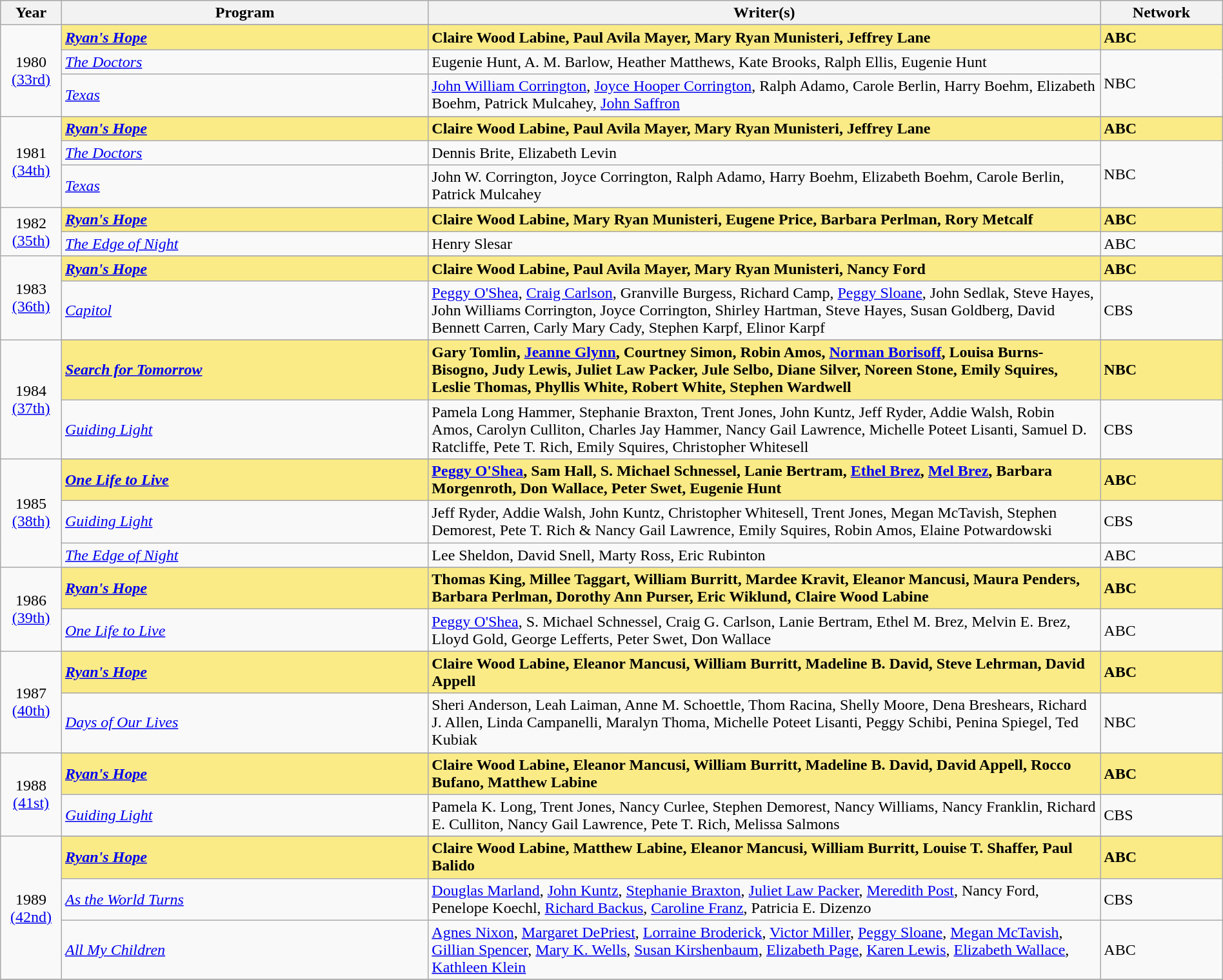<table class="wikitable" style="width:100%">
<tr bgcolor="#bebebe">
<th width="5%">Year</th>
<th width="30%">Program</th>
<th width="55%">Writer(s)</th>
<th width="10%">Network</th>
</tr>
<tr>
<td rowspan=4 style="text-align:center">1980<br><a href='#'>(33rd)</a><br></td>
</tr>
<tr style="background:#FAEB86">
<td><strong><em><a href='#'>Ryan's Hope</a></em></strong></td>
<td><strong>Claire Wood Labine, Paul Avila Mayer, Mary Ryan Munisteri, Jeffrey Lane</strong></td>
<td><strong>ABC</strong></td>
</tr>
<tr>
<td><em><a href='#'>The Doctors</a></em></td>
<td>Eugenie Hunt, A. M. Barlow, Heather Matthews, Kate Brooks, Ralph Ellis, Eugenie Hunt</td>
<td rowspan="2">NBC</td>
</tr>
<tr>
<td><em><a href='#'>Texas</a></em></td>
<td><a href='#'>John William Corrington</a>, <a href='#'>Joyce Hooper Corrington</a>, Ralph Adamo, Carole Berlin, Harry Boehm, Elizabeth Boehm, Patrick Mulcahey, <a href='#'>John Saffron</a></td>
</tr>
<tr>
<td rowspan=4 style="text-align:center">1981<br><a href='#'>(34th)</a><br></td>
</tr>
<tr style="background:#FAEB86">
<td><strong><em><a href='#'>Ryan's Hope</a></em></strong></td>
<td><strong>Claire Wood Labine, Paul Avila Mayer, Mary Ryan Munisteri, Jeffrey Lane</strong></td>
<td><strong>ABC</strong></td>
</tr>
<tr>
<td><em><a href='#'>The Doctors</a></em></td>
<td>Dennis Brite, Elizabeth Levin</td>
<td rowspan="2">NBC</td>
</tr>
<tr>
<td><em><a href='#'>Texas</a></em></td>
<td>John W. Corrington, Joyce Corrington, Ralph Adamo, Harry Boehm, Elizabeth Boehm, Carole Berlin, Patrick Mulcahey</td>
</tr>
<tr>
<td rowspan=3 style="text-align:center">1982<br><a href='#'>(35th)</a><br></td>
</tr>
<tr style="background:#FAEB86">
<td><strong><em><a href='#'>Ryan's Hope</a></em></strong></td>
<td><strong>Claire Wood Labine, Mary Ryan Munisteri, Eugene Price, Barbara Perlman, Rory Metcalf</strong></td>
<td><strong>ABC</strong></td>
</tr>
<tr>
<td><em><a href='#'>The Edge of Night</a></em></td>
<td>Henry Slesar</td>
<td>ABC</td>
</tr>
<tr>
<td rowspan=3 style="text-align:center">1983<br><a href='#'>(36th)</a><br></td>
</tr>
<tr style="background:#FAEB86">
<td><strong><em><a href='#'>Ryan's Hope</a></em></strong></td>
<td><strong>Claire Wood Labine, Paul Avila Mayer, Mary Ryan Munisteri, Nancy Ford</strong></td>
<td><strong>ABC</strong></td>
</tr>
<tr>
<td><em><a href='#'>Capitol</a></em></td>
<td><a href='#'>Peggy O'Shea</a>, <a href='#'>Craig Carlson</a>, Granville Burgess, Richard Camp, <a href='#'>Peggy Sloane</a>, John Sedlak, Steve Hayes, John Williams Corrington, Joyce Corrington, Shirley Hartman, Steve Hayes, Susan Goldberg, David Bennett Carren, Carly Mary Cady, Stephen Karpf, Elinor Karpf</td>
<td>CBS</td>
</tr>
<tr>
<td rowspan=3 style="text-align:center">1984<br><a href='#'>(37th)</a><br></td>
</tr>
<tr style="background:#FAEB86">
<td><strong><em><a href='#'>Search for Tomorrow</a></em></strong></td>
<td><strong>Gary Tomlin, <a href='#'>Jeanne Glynn</a>, Courtney Simon, Robin Amos, <a href='#'>Norman Borisoff</a>, Louisa Burns-Bisogno, Judy Lewis, Juliet Law Packer, Jule Selbo, Diane Silver, Noreen Stone, Emily Squires, Leslie Thomas, Phyllis White, Robert White, Stephen Wardwell</strong></td>
<td><strong>NBC</strong></td>
</tr>
<tr>
<td><em><a href='#'>Guiding Light</a></em></td>
<td>Pamela Long Hammer, Stephanie Braxton, Trent Jones, John Kuntz, Jeff Ryder, Addie Walsh, Robin Amos, Carolyn Culliton, Charles Jay Hammer, Nancy Gail Lawrence, Michelle Poteet Lisanti, Samuel D. Ratcliffe, Pete T. Rich, Emily Squires, Christopher Whitesell</td>
<td>CBS</td>
</tr>
<tr>
<td rowspan=4 style="text-align:center">1985<br><a href='#'>(38th)</a><br></td>
</tr>
<tr style="background:#FAEB86">
<td><strong><em><a href='#'>One Life to Live</a></em></strong></td>
<td><strong><a href='#'>Peggy O'Shea</a>, Sam Hall, S. Michael Schnessel, Lanie Bertram, <a href='#'>Ethel Brez</a>, <a href='#'>Mel Brez</a>, Barbara Morgenroth, Don Wallace, Peter Swet, Eugenie Hunt</strong></td>
<td><strong>ABC</strong></td>
</tr>
<tr>
<td><em><a href='#'>Guiding Light</a></em></td>
<td>Jeff Ryder, Addie Walsh, John Kuntz, Christopher Whitesell, Trent Jones, Megan McTavish, Stephen Demorest, Pete T. Rich & Nancy Gail Lawrence, Emily Squires, Robin Amos, Elaine Potwardowski</td>
<td>CBS</td>
</tr>
<tr>
<td><em><a href='#'>The Edge of Night</a></em></td>
<td>Lee Sheldon, David Snell, Marty Ross, Eric Rubinton</td>
<td>ABC</td>
</tr>
<tr>
<td rowspan=3 style="text-align:center">1986<br><a href='#'>(39th)</a><br></td>
</tr>
<tr style="background:#FAEB86">
<td><strong><em><a href='#'>Ryan's Hope</a></em></strong></td>
<td><strong>Thomas King, Millee Taggart, William Burritt, Mardee Kravit, Eleanor Mancusi, Maura Penders, Barbara Perlman, Dorothy Ann Purser, Eric Wiklund, Claire Wood Labine</strong></td>
<td><strong>ABC</strong></td>
</tr>
<tr>
<td><em><a href='#'>One Life to Live</a></em></td>
<td><a href='#'>Peggy O'Shea</a>, S. Michael Schnessel, Craig G. Carlson, Lanie Bertram, Ethel M. Brez, Melvin E. Brez, Lloyd Gold, George Lefferts, Peter Swet, Don Wallace</td>
<td>ABC</td>
</tr>
<tr>
<td rowspan=3 style="text-align:center">1987<br><a href='#'>(40th)</a><br></td>
</tr>
<tr style="background:#FAEB86">
<td><strong><em><a href='#'>Ryan's Hope</a></em></strong></td>
<td><strong>Claire Wood Labine, Eleanor Mancusi, William Burritt, Madeline B. David, Steve Lehrman, David Appell</strong></td>
<td><strong>ABC</strong></td>
</tr>
<tr>
<td><em><a href='#'>Days of Our Lives</a></em></td>
<td>Sheri Anderson, Leah Laiman, Anne M. Schoettle, Thom Racina, Shelly Moore, Dena Breshears, Richard J. Allen, Linda Campanelli, Maralyn Thoma, Michelle Poteet Lisanti, Peggy Schibi, Penina Spiegel, Ted Kubiak</td>
<td>NBC</td>
</tr>
<tr>
<td rowspan=3 style="text-align:center">1988<br><a href='#'>(41st)</a><br></td>
</tr>
<tr style="background:#FAEB86">
<td><strong><em><a href='#'>Ryan's Hope</a></em></strong></td>
<td><strong>Claire Wood Labine, Eleanor Mancusi, William Burritt, Madeline B. David, David Appell, Rocco Bufano, Matthew Labine</strong></td>
<td><strong>ABC</strong></td>
</tr>
<tr>
<td><em><a href='#'>Guiding Light</a></em></td>
<td>Pamela K. Long, Trent Jones, Nancy Curlee, Stephen Demorest, Nancy Williams, Nancy Franklin, Richard E. Culliton, Nancy Gail Lawrence, Pete T. Rich, Melissa Salmons</td>
<td>CBS</td>
</tr>
<tr>
<td rowspan=4 style="text-align:center">1989<br><a href='#'>(42nd)</a><br></td>
</tr>
<tr style="background:#FAEB86">
<td><strong><em><a href='#'>Ryan's Hope</a></em></strong></td>
<td><strong>Claire Wood Labine, Matthew Labine, Eleanor Mancusi, William Burritt, Louise T. Shaffer, Paul Balido</strong></td>
<td><strong>ABC</strong></td>
</tr>
<tr>
<td><em><a href='#'>As the World Turns</a></em></td>
<td><a href='#'>Douglas Marland</a>, <a href='#'>John Kuntz</a>, <a href='#'>Stephanie Braxton</a>, <a href='#'>Juliet Law Packer</a>, <a href='#'>Meredith Post</a>, Nancy Ford, Penelope Koechl, <a href='#'>Richard Backus</a>, <a href='#'>Caroline Franz</a>, Patricia E. Dizenzo</td>
<td>CBS</td>
</tr>
<tr>
<td><em><a href='#'>All My Children</a></em></td>
<td><a href='#'>Agnes Nixon</a>, <a href='#'>Margaret DePriest</a>, <a href='#'>Lorraine Broderick</a>, <a href='#'>Victor Miller</a>, <a href='#'>Peggy Sloane</a>, <a href='#'>Megan McTavish</a>, <a href='#'>Gillian Spencer</a>, <a href='#'>Mary K. Wells</a>, <a href='#'>Susan Kirshenbaum</a>, <a href='#'>Elizabeth Page</a>, <a href='#'>Karen Lewis</a>, <a href='#'>Elizabeth Wallace</a>, <a href='#'>Kathleen Klein</a></td>
<td>ABC</td>
</tr>
<tr>
</tr>
</table>
